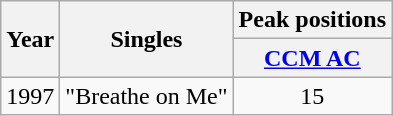<table class="wikitable">
<tr>
<th rowspan="2">Year</th>
<th rowspan="2">Singles</th>
<th colspan="1">Peak positions</th>
</tr>
<tr>
<th><a href='#'>CCM AC</a></th>
</tr>
<tr>
<td align="center">1997</td>
<td>"Breathe on Me"</td>
<td align="center">15</td>
</tr>
</table>
